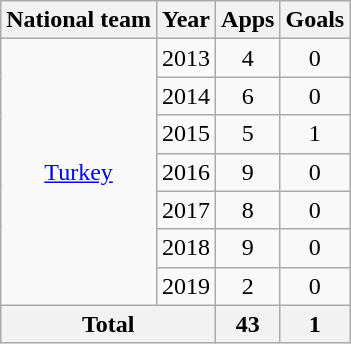<table class="wikitable" style="text-align: center;">
<tr>
<th>National team</th>
<th>Year</th>
<th>Apps</th>
<th>Goals</th>
</tr>
<tr>
<td rowspan="7"><a href='#'>Turkey</a></td>
<td>2013</td>
<td>4</td>
<td>0</td>
</tr>
<tr>
<td>2014</td>
<td>6</td>
<td>0</td>
</tr>
<tr>
<td>2015</td>
<td>5</td>
<td>1</td>
</tr>
<tr>
<td>2016</td>
<td>9</td>
<td>0</td>
</tr>
<tr>
<td>2017</td>
<td>8</td>
<td>0</td>
</tr>
<tr>
<td>2018</td>
<td>9</td>
<td>0</td>
</tr>
<tr>
<td>2019</td>
<td>2</td>
<td>0</td>
</tr>
<tr>
<th colspan="2">Total</th>
<th>43</th>
<th>1</th>
</tr>
</table>
